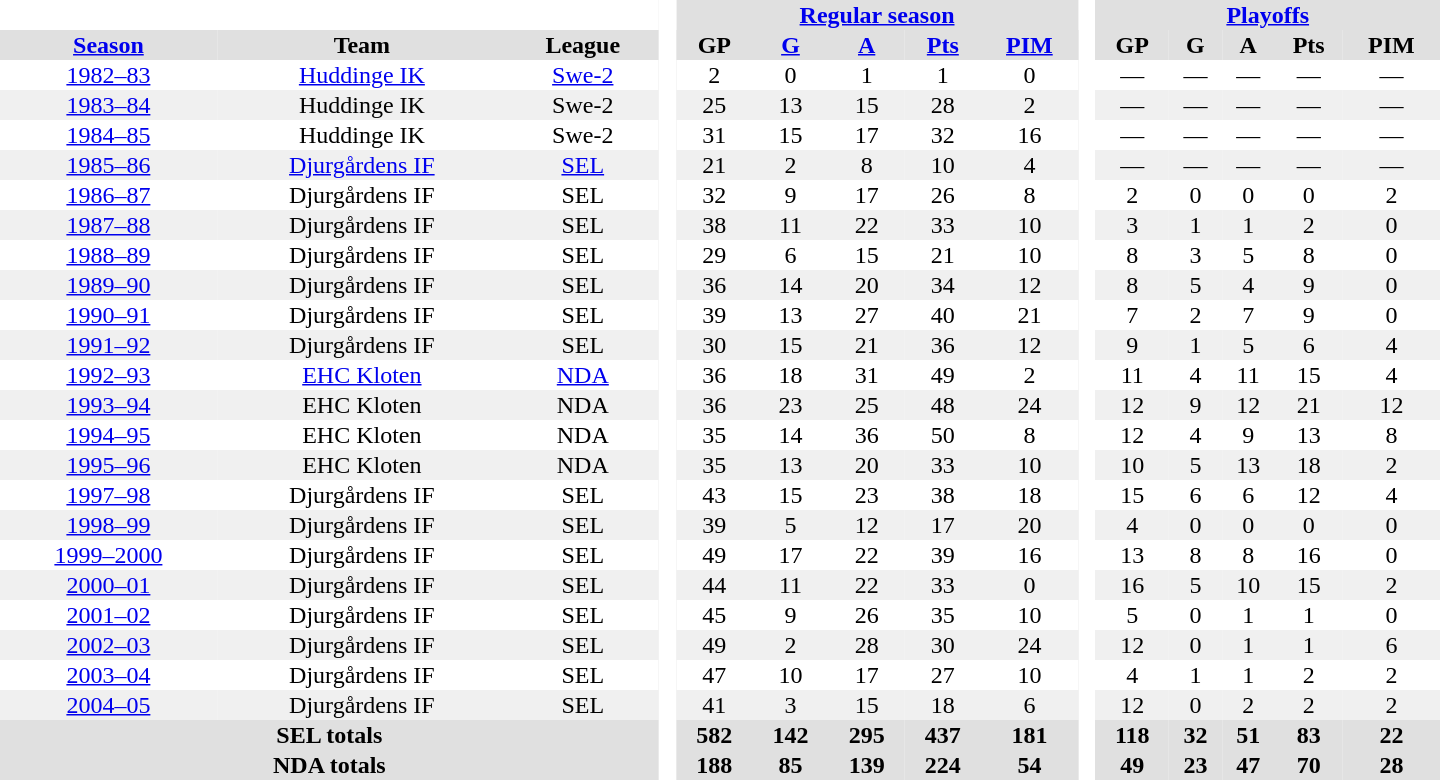<table border="0" cellpadding="1" cellspacing="0" style="text-align:center; width:60em">
<tr bgcolor="#e0e0e0">
<th colspan="3" bgcolor="#ffffff"> </th>
<th rowspan="99" bgcolor="#ffffff"> </th>
<th colspan="5"><a href='#'>Regular season</a></th>
<th rowspan="99" bgcolor="#ffffff"> </th>
<th colspan="5"><a href='#'>Playoffs</a></th>
</tr>
<tr bgcolor="#e0e0e0">
<th><a href='#'>Season</a></th>
<th>Team</th>
<th>League</th>
<th>GP</th>
<th><a href='#'>G</a></th>
<th><a href='#'>A</a></th>
<th><a href='#'>Pts</a></th>
<th><a href='#'>PIM</a></th>
<th>GP</th>
<th>G</th>
<th>A</th>
<th>Pts</th>
<th>PIM</th>
</tr>
<tr>
<td><a href='#'>1982–83</a></td>
<td><a href='#'>Huddinge IK</a></td>
<td><a href='#'>Swe-2</a></td>
<td>2</td>
<td>0</td>
<td>1</td>
<td>1</td>
<td>0</td>
<td>—</td>
<td>—</td>
<td>—</td>
<td>—</td>
<td>—</td>
</tr>
<tr bgcolor="#f0f0f0">
<td><a href='#'>1983–84</a></td>
<td>Huddinge IK</td>
<td>Swe-2</td>
<td>25</td>
<td>13</td>
<td>15</td>
<td>28</td>
<td>2</td>
<td>—</td>
<td>—</td>
<td>—</td>
<td>—</td>
<td>—</td>
</tr>
<tr>
<td><a href='#'>1984–85</a></td>
<td>Huddinge IK</td>
<td>Swe-2</td>
<td>31</td>
<td>15</td>
<td>17</td>
<td>32</td>
<td>16</td>
<td>—</td>
<td>—</td>
<td>—</td>
<td>—</td>
<td>—</td>
</tr>
<tr bgcolor="#f0f0f0">
<td><a href='#'>1985–86</a></td>
<td><a href='#'>Djurgårdens IF</a></td>
<td><a href='#'>SEL</a></td>
<td>21</td>
<td>2</td>
<td>8</td>
<td>10</td>
<td>4</td>
<td>—</td>
<td>—</td>
<td>—</td>
<td>—</td>
<td>—</td>
</tr>
<tr>
<td><a href='#'>1986–87</a></td>
<td>Djurgårdens IF</td>
<td>SEL</td>
<td>32</td>
<td>9</td>
<td>17</td>
<td>26</td>
<td>8</td>
<td>2</td>
<td>0</td>
<td>0</td>
<td>0</td>
<td>2</td>
</tr>
<tr bgcolor="#f0f0f0">
<td><a href='#'>1987–88</a></td>
<td>Djurgårdens IF</td>
<td>SEL</td>
<td>38</td>
<td>11</td>
<td>22</td>
<td>33</td>
<td>10</td>
<td>3</td>
<td>1</td>
<td>1</td>
<td>2</td>
<td>0</td>
</tr>
<tr>
<td><a href='#'>1988–89</a></td>
<td>Djurgårdens IF</td>
<td>SEL</td>
<td>29</td>
<td>6</td>
<td>15</td>
<td>21</td>
<td>10</td>
<td>8</td>
<td>3</td>
<td>5</td>
<td>8</td>
<td>0</td>
</tr>
<tr bgcolor="#f0f0f0">
<td><a href='#'>1989–90</a></td>
<td>Djurgårdens IF</td>
<td>SEL</td>
<td>36</td>
<td>14</td>
<td>20</td>
<td>34</td>
<td>12</td>
<td>8</td>
<td>5</td>
<td>4</td>
<td>9</td>
<td>0</td>
</tr>
<tr>
<td><a href='#'>1990–91</a></td>
<td>Djurgårdens IF</td>
<td>SEL</td>
<td>39</td>
<td>13</td>
<td>27</td>
<td>40</td>
<td>21</td>
<td>7</td>
<td>2</td>
<td>7</td>
<td>9</td>
<td>0</td>
</tr>
<tr bgcolor="#f0f0f0">
<td><a href='#'>1991–92</a></td>
<td>Djurgårdens IF</td>
<td>SEL</td>
<td>30</td>
<td>15</td>
<td>21</td>
<td>36</td>
<td>12</td>
<td>9</td>
<td>1</td>
<td>5</td>
<td>6</td>
<td>4</td>
</tr>
<tr>
<td><a href='#'>1992–93</a></td>
<td><a href='#'>EHC Kloten</a></td>
<td><a href='#'>NDA</a></td>
<td>36</td>
<td>18</td>
<td>31</td>
<td>49</td>
<td>2</td>
<td>11</td>
<td>4</td>
<td>11</td>
<td>15</td>
<td>4</td>
</tr>
<tr bgcolor="#f0f0f0">
<td><a href='#'>1993–94</a></td>
<td>EHC Kloten</td>
<td>NDA</td>
<td>36</td>
<td>23</td>
<td>25</td>
<td>48</td>
<td>24</td>
<td>12</td>
<td>9</td>
<td>12</td>
<td>21</td>
<td>12</td>
</tr>
<tr>
<td><a href='#'>1994–95</a></td>
<td>EHC Kloten</td>
<td>NDA</td>
<td>35</td>
<td>14</td>
<td>36</td>
<td>50</td>
<td>8</td>
<td>12</td>
<td>4</td>
<td>9</td>
<td>13</td>
<td>8</td>
</tr>
<tr bgcolor="#f0f0f0">
<td><a href='#'>1995–96</a></td>
<td>EHC Kloten</td>
<td>NDA</td>
<td>35</td>
<td>13</td>
<td>20</td>
<td>33</td>
<td>10</td>
<td>10</td>
<td>5</td>
<td>13</td>
<td>18</td>
<td>2</td>
</tr>
<tr>
<td><a href='#'>1997–98</a></td>
<td>Djurgårdens IF</td>
<td>SEL</td>
<td>43</td>
<td>15</td>
<td>23</td>
<td>38</td>
<td>18</td>
<td>15</td>
<td>6</td>
<td>6</td>
<td>12</td>
<td>4</td>
</tr>
<tr bgcolor="#f0f0f0">
<td><a href='#'>1998–99</a></td>
<td>Djurgårdens IF</td>
<td>SEL</td>
<td>39</td>
<td>5</td>
<td>12</td>
<td>17</td>
<td>20</td>
<td>4</td>
<td>0</td>
<td>0</td>
<td>0</td>
<td>0</td>
</tr>
<tr>
<td><a href='#'>1999–2000</a></td>
<td>Djurgårdens IF</td>
<td>SEL</td>
<td>49</td>
<td>17</td>
<td>22</td>
<td>39</td>
<td>16</td>
<td>13</td>
<td>8</td>
<td>8</td>
<td>16</td>
<td>0</td>
</tr>
<tr bgcolor="#f0f0f0">
<td><a href='#'>2000–01</a></td>
<td>Djurgårdens IF</td>
<td>SEL</td>
<td>44</td>
<td>11</td>
<td>22</td>
<td>33</td>
<td>0</td>
<td>16</td>
<td>5</td>
<td>10</td>
<td>15</td>
<td>2</td>
</tr>
<tr>
<td><a href='#'>2001–02</a></td>
<td>Djurgårdens IF</td>
<td>SEL</td>
<td>45</td>
<td>9</td>
<td>26</td>
<td>35</td>
<td>10</td>
<td>5</td>
<td>0</td>
<td>1</td>
<td>1</td>
<td>0</td>
</tr>
<tr bgcolor="#f0f0f0">
<td><a href='#'>2002–03</a></td>
<td>Djurgårdens IF</td>
<td>SEL</td>
<td>49</td>
<td>2</td>
<td>28</td>
<td>30</td>
<td>24</td>
<td>12</td>
<td>0</td>
<td>1</td>
<td>1</td>
<td>6</td>
</tr>
<tr>
<td><a href='#'>2003–04</a></td>
<td>Djurgårdens IF</td>
<td>SEL</td>
<td>47</td>
<td>10</td>
<td>17</td>
<td>27</td>
<td>10</td>
<td>4</td>
<td>1</td>
<td>1</td>
<td>2</td>
<td>2</td>
</tr>
<tr bgcolor="#f0f0f0">
<td><a href='#'>2004–05</a></td>
<td>Djurgårdens IF</td>
<td>SEL</td>
<td>41</td>
<td>3</td>
<td>15</td>
<td>18</td>
<td>6</td>
<td>12</td>
<td>0</td>
<td>2</td>
<td>2</td>
<td>2</td>
</tr>
<tr bgcolor="#e0e0e0">
<th colspan="3">SEL totals</th>
<th>582</th>
<th>142</th>
<th>295</th>
<th>437</th>
<th>181</th>
<th>118</th>
<th>32</th>
<th>51</th>
<th>83</th>
<th>22</th>
</tr>
<tr bgcolor="#e0e0e0">
<th colspan="3">NDA totals</th>
<th>188</th>
<th>85</th>
<th>139</th>
<th>224</th>
<th>54</th>
<th>49</th>
<th>23</th>
<th>47</th>
<th>70</th>
<th>28</th>
</tr>
</table>
